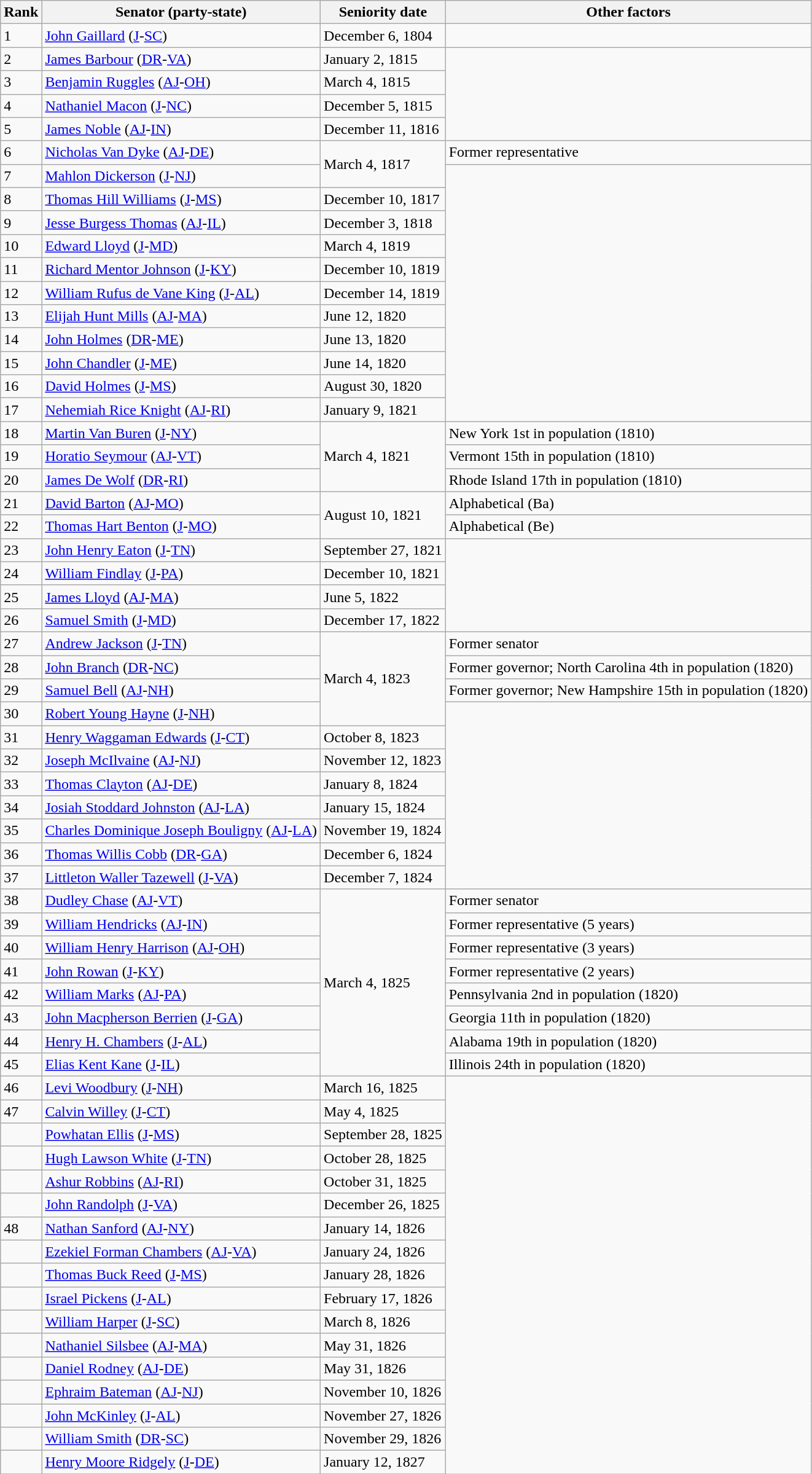<table class=wikitable>
<tr valign=bottom>
<th>Rank</th>
<th>Senator (party-state)</th>
<th>Seniority date</th>
<th>Other factors</th>
</tr>
<tr>
<td>1</td>
<td><a href='#'>John Gaillard</a> (<a href='#'>J</a>-<a href='#'>SC</a>)</td>
<td>December 6, 1804</td>
<td></td>
</tr>
<tr>
<td>2</td>
<td><a href='#'>James Barbour</a> (<a href='#'>DR</a>-<a href='#'>VA</a>)</td>
<td>January 2, 1815</td>
</tr>
<tr>
<td>3</td>
<td><a href='#'>Benjamin Ruggles</a> (<a href='#'>AJ</a>-<a href='#'>OH</a>)</td>
<td>March 4, 1815</td>
</tr>
<tr>
<td>4</td>
<td><a href='#'>Nathaniel Macon</a> (<a href='#'>J</a>-<a href='#'>NC</a>)</td>
<td>December 5, 1815</td>
</tr>
<tr>
<td>5</td>
<td><a href='#'>James Noble</a> (<a href='#'>AJ</a>-<a href='#'>IN</a>)</td>
<td>December 11, 1816</td>
</tr>
<tr>
<td>6</td>
<td><a href='#'>Nicholas Van Dyke</a> (<a href='#'>AJ</a>-<a href='#'>DE</a>)</td>
<td rowspan=2>March 4, 1817</td>
<td>Former representative</td>
</tr>
<tr>
<td>7</td>
<td><a href='#'>Mahlon Dickerson</a> (<a href='#'>J</a>-<a href='#'>NJ</a>)</td>
</tr>
<tr>
<td>8</td>
<td><a href='#'>Thomas Hill Williams</a> (<a href='#'>J</a>-<a href='#'>MS</a>)</td>
<td>December 10, 1817</td>
</tr>
<tr>
<td>9</td>
<td><a href='#'>Jesse Burgess Thomas</a> (<a href='#'>AJ</a>-<a href='#'>IL</a>)</td>
<td>December 3, 1818</td>
</tr>
<tr>
<td>10</td>
<td><a href='#'>Edward Lloyd</a> (<a href='#'>J</a>-<a href='#'>MD</a>)</td>
<td>March 4, 1819</td>
</tr>
<tr>
<td>11</td>
<td><a href='#'>Richard Mentor Johnson</a> (<a href='#'>J</a>-<a href='#'>KY</a>)</td>
<td>December 10, 1819</td>
</tr>
<tr>
<td>12</td>
<td><a href='#'>William Rufus de Vane King</a> (<a href='#'>J</a>-<a href='#'>AL</a>)</td>
<td>December 14, 1819</td>
</tr>
<tr>
<td>13</td>
<td><a href='#'>Elijah Hunt Mills</a> (<a href='#'>AJ</a>-<a href='#'>MA</a>)</td>
<td>June 12, 1820</td>
</tr>
<tr>
<td>14</td>
<td><a href='#'>John Holmes</a> (<a href='#'>DR</a>-<a href='#'>ME</a>)</td>
<td>June 13, 1820</td>
</tr>
<tr>
<td>15</td>
<td><a href='#'>John Chandler</a> (<a href='#'>J</a>-<a href='#'>ME</a>)</td>
<td>June 14, 1820</td>
</tr>
<tr>
<td>16</td>
<td><a href='#'>David Holmes</a> (<a href='#'>J</a>-<a href='#'>MS</a>)</td>
<td>August 30, 1820</td>
</tr>
<tr>
<td>17</td>
<td><a href='#'>Nehemiah Rice Knight</a> (<a href='#'>AJ</a>-<a href='#'>RI</a>)</td>
<td>January 9, 1821</td>
</tr>
<tr>
<td>18</td>
<td><a href='#'>Martin Van Buren</a> (<a href='#'>J</a>-<a href='#'>NY</a>)</td>
<td rowspan=3>March 4, 1821</td>
<td>New York 1st in population (1810)</td>
</tr>
<tr>
<td>19</td>
<td><a href='#'>Horatio Seymour</a> (<a href='#'>AJ</a>-<a href='#'>VT</a>)</td>
<td>Vermont 15th in population (1810)</td>
</tr>
<tr>
<td>20</td>
<td><a href='#'>James De Wolf</a> (<a href='#'>DR</a>-<a href='#'>RI</a>)</td>
<td>Rhode Island 17th in population (1810)</td>
</tr>
<tr>
<td>21</td>
<td><a href='#'>David Barton</a> (<a href='#'>AJ</a>-<a href='#'>MO</a>)</td>
<td rowspan=2>August 10, 1821</td>
<td>Alphabetical (Ba)</td>
</tr>
<tr>
<td>22</td>
<td><a href='#'>Thomas Hart Benton</a> (<a href='#'>J</a>-<a href='#'>MO</a>)</td>
<td>Alphabetical (Be)</td>
</tr>
<tr>
<td>23</td>
<td><a href='#'>John Henry Eaton</a> (<a href='#'>J</a>-<a href='#'>TN</a>)</td>
<td>September 27, 1821</td>
</tr>
<tr>
<td>24</td>
<td><a href='#'>William Findlay</a> (<a href='#'>J</a>-<a href='#'>PA</a>)</td>
<td>December 10, 1821</td>
</tr>
<tr>
<td>25</td>
<td><a href='#'>James Lloyd</a> (<a href='#'>AJ</a>-<a href='#'>MA</a>)</td>
<td>June 5, 1822</td>
</tr>
<tr>
<td>26</td>
<td><a href='#'>Samuel Smith</a> (<a href='#'>J</a>-<a href='#'>MD</a>)</td>
<td>December 17, 1822</td>
</tr>
<tr>
<td>27</td>
<td><a href='#'>Andrew Jackson</a> (<a href='#'>J</a>-<a href='#'>TN</a>)</td>
<td rowspan=4>March 4, 1823</td>
<td>Former senator</td>
</tr>
<tr>
<td>28</td>
<td><a href='#'>John Branch</a> (<a href='#'>DR</a>-<a href='#'>NC</a>)</td>
<td>Former governor; North Carolina 4th in population (1820)</td>
</tr>
<tr>
<td>29</td>
<td><a href='#'>Samuel Bell</a> (<a href='#'>AJ</a>-<a href='#'>NH</a>)</td>
<td>Former governor; New Hampshire 15th in population (1820)</td>
</tr>
<tr>
<td>30</td>
<td><a href='#'>Robert Young Hayne</a> (<a href='#'>J</a>-<a href='#'>NH</a>)</td>
</tr>
<tr>
<td>31</td>
<td><a href='#'>Henry Waggaman Edwards</a> (<a href='#'>J</a>-<a href='#'>CT</a>)</td>
<td>October 8, 1823</td>
</tr>
<tr>
<td>32</td>
<td><a href='#'>Joseph McIlvaine</a> (<a href='#'>AJ</a>-<a href='#'>NJ</a>)</td>
<td>November 12, 1823</td>
</tr>
<tr>
<td>33</td>
<td><a href='#'>Thomas Clayton</a> (<a href='#'>AJ</a>-<a href='#'>DE</a>)</td>
<td>January 8, 1824</td>
</tr>
<tr>
<td>34</td>
<td><a href='#'>Josiah Stoddard Johnston</a> (<a href='#'>AJ</a>-<a href='#'>LA</a>)</td>
<td>January 15, 1824</td>
</tr>
<tr>
<td>35</td>
<td><a href='#'>Charles Dominique Joseph Bouligny</a> (<a href='#'>AJ</a>-<a href='#'>LA</a>)</td>
<td>November 19, 1824</td>
</tr>
<tr>
<td>36</td>
<td><a href='#'>Thomas Willis Cobb</a> (<a href='#'>DR</a>-<a href='#'>GA</a>)</td>
<td>December 6, 1824</td>
</tr>
<tr>
<td>37</td>
<td><a href='#'>Littleton Waller Tazewell</a> (<a href='#'>J</a>-<a href='#'>VA</a>)</td>
<td>December 7, 1824</td>
</tr>
<tr>
<td>38</td>
<td><a href='#'>Dudley Chase</a> (<a href='#'>AJ</a>-<a href='#'>VT</a>)</td>
<td rowspan=8>March 4, 1825</td>
<td>Former senator</td>
</tr>
<tr>
<td>39</td>
<td><a href='#'>William Hendricks</a> (<a href='#'>AJ</a>-<a href='#'>IN</a>)</td>
<td>Former representative (5 years)</td>
</tr>
<tr>
<td>40</td>
<td><a href='#'>William Henry Harrison</a> (<a href='#'>AJ</a>-<a href='#'>OH</a>)</td>
<td>Former representative (3 years)</td>
</tr>
<tr>
<td>41</td>
<td><a href='#'>John Rowan</a> (<a href='#'>J</a>-<a href='#'>KY</a>)</td>
<td>Former representative (2 years)</td>
</tr>
<tr>
<td>42</td>
<td><a href='#'>William Marks</a> (<a href='#'>AJ</a>-<a href='#'>PA</a>)</td>
<td>Pennsylvania 2nd in population (1820)</td>
</tr>
<tr>
<td>43</td>
<td><a href='#'>John Macpherson Berrien</a> (<a href='#'>J</a>-<a href='#'>GA</a>)</td>
<td>Georgia 11th in population (1820)</td>
</tr>
<tr>
<td>44</td>
<td><a href='#'>Henry H. Chambers</a> (<a href='#'>J</a>-<a href='#'>AL</a>)</td>
<td>Alabama 19th in population (1820)</td>
</tr>
<tr>
<td>45</td>
<td><a href='#'>Elias Kent Kane</a> (<a href='#'>J</a>-<a href='#'>IL</a>)</td>
<td>Illinois 24th in population (1820)</td>
</tr>
<tr>
<td>46</td>
<td><a href='#'>Levi Woodbury</a> (<a href='#'>J</a>-<a href='#'>NH</a>)</td>
<td>March 16, 1825</td>
</tr>
<tr>
<td>47</td>
<td><a href='#'>Calvin Willey</a> (<a href='#'>J</a>-<a href='#'>CT</a>)</td>
<td>May 4, 1825</td>
</tr>
<tr>
<td></td>
<td><a href='#'>Powhatan Ellis</a> (<a href='#'>J</a>-<a href='#'>MS</a>)</td>
<td>September 28, 1825</td>
</tr>
<tr>
<td></td>
<td><a href='#'>Hugh Lawson White</a> (<a href='#'>J</a>-<a href='#'>TN</a>)</td>
<td>October 28, 1825</td>
</tr>
<tr>
<td></td>
<td><a href='#'>Ashur Robbins</a> (<a href='#'>AJ</a>-<a href='#'>RI</a>)</td>
<td>October 31, 1825</td>
</tr>
<tr>
<td></td>
<td><a href='#'>John Randolph</a> (<a href='#'>J</a>-<a href='#'>VA</a>)</td>
<td>December 26, 1825</td>
</tr>
<tr>
<td>48</td>
<td><a href='#'>Nathan Sanford</a> (<a href='#'>AJ</a>-<a href='#'>NY</a>)</td>
<td>January 14, 1826</td>
</tr>
<tr>
<td></td>
<td><a href='#'>Ezekiel Forman Chambers</a> (<a href='#'>AJ</a>-<a href='#'>VA</a>)</td>
<td>January 24, 1826</td>
</tr>
<tr>
<td></td>
<td><a href='#'>Thomas Buck Reed</a> (<a href='#'>J</a>-<a href='#'>MS</a>)</td>
<td>January 28, 1826</td>
</tr>
<tr>
<td></td>
<td><a href='#'>Israel Pickens</a> (<a href='#'>J</a>-<a href='#'>AL</a>)</td>
<td>February 17, 1826</td>
</tr>
<tr>
<td></td>
<td><a href='#'>William Harper</a> (<a href='#'>J</a>-<a href='#'>SC</a>)</td>
<td>March 8, 1826</td>
</tr>
<tr>
<td></td>
<td><a href='#'>Nathaniel Silsbee</a> (<a href='#'>AJ</a>-<a href='#'>MA</a>)</td>
<td>May 31, 1826</td>
</tr>
<tr>
<td></td>
<td><a href='#'>Daniel Rodney</a> (<a href='#'>AJ</a>-<a href='#'>DE</a>)</td>
<td>May 31, 1826</td>
</tr>
<tr>
<td></td>
<td><a href='#'>Ephraim Bateman</a> (<a href='#'>AJ</a>-<a href='#'>NJ</a>)</td>
<td>November 10, 1826</td>
</tr>
<tr>
<td></td>
<td><a href='#'>John McKinley</a> (<a href='#'>J</a>-<a href='#'>AL</a>)</td>
<td>November 27, 1826</td>
</tr>
<tr>
<td></td>
<td><a href='#'>William Smith</a> (<a href='#'>DR</a>-<a href='#'>SC</a>)</td>
<td>November 29, 1826</td>
</tr>
<tr>
<td></td>
<td><a href='#'>Henry Moore Ridgely</a> (<a href='#'>J</a>-<a href='#'>DE</a>)</td>
<td>January 12, 1827</td>
</tr>
<tr>
</tr>
</table>
